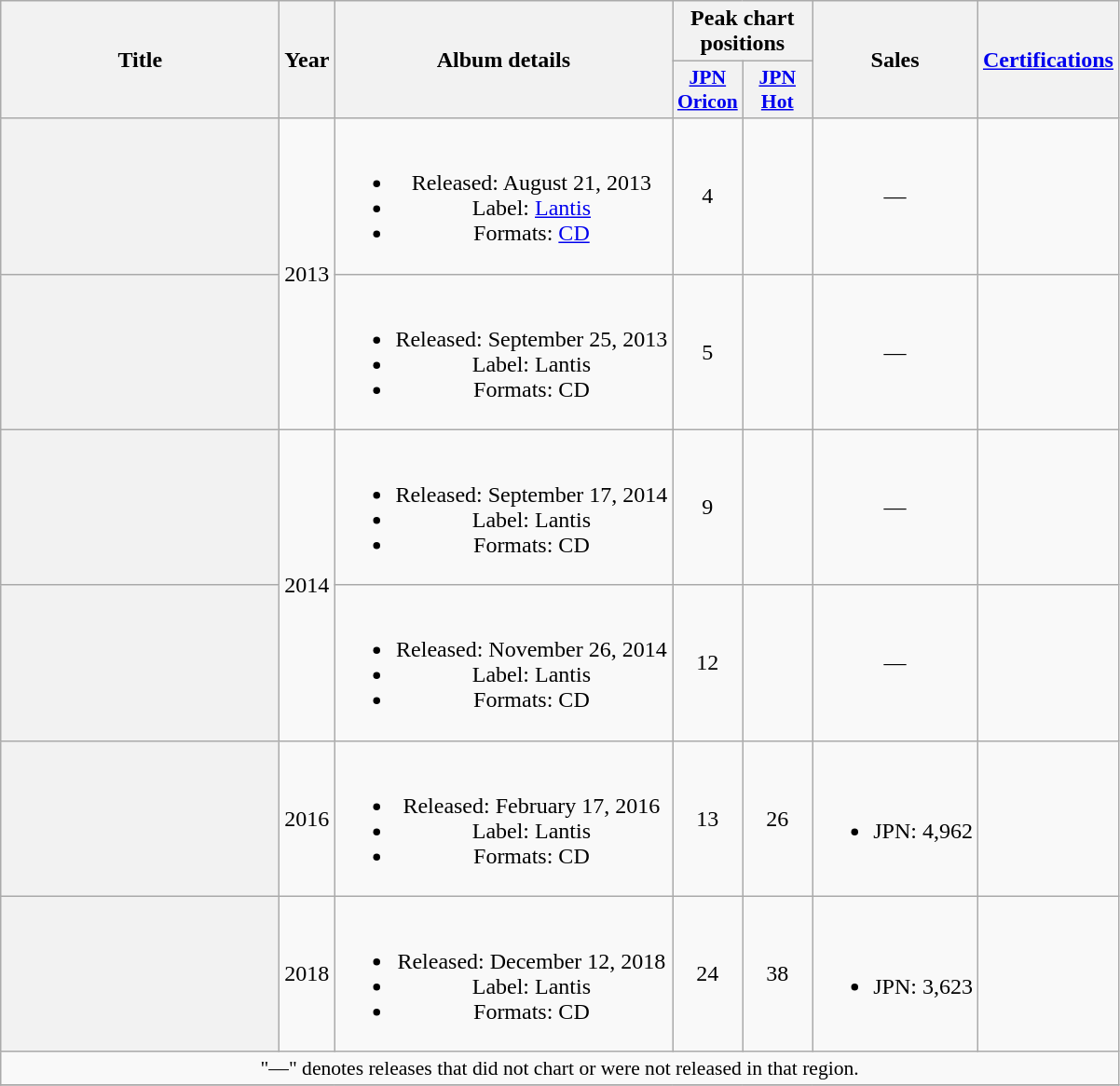<table class="wikitable plainrowheaders" style="text-align:center;">
<tr>
<th scope="col" rowspan="2" style="width:12em;">Title</th>
<th scope="col" rowspan="2">Year</th>
<th scope="col" rowspan="2">Album details</th>
<th scope="col" colspan="2">Peak chart positions</th>
<th scope="col" rowspan="2">Sales<br></th>
<th scope="col" rowspan="2"><a href='#'>Certifications</a></th>
</tr>
<tr>
<th scope="col" style="width:3em;font-size:90%;"><a href='#'>JPN<br>Oricon</a><br></th>
<th scope="col" style="width:3em;font-size:90%;"><a href='#'>JPN<br>Hot</a><br></th>
</tr>
<tr>
<th scope="row"> </th>
<td rowspan="2">2013</td>
<td><br><ul><li>Released: August 21, 2013</li><li>Label: <a href='#'>Lantis</a></li><li>Formats: <a href='#'>CD</a></li></ul></td>
<td>4</td>
<td></td>
<td>—</td>
<td></td>
</tr>
<tr>
<th scope="row"> </th>
<td><br><ul><li>Released: September 25, 2013</li><li>Label: Lantis</li><li>Formats: CD</li></ul></td>
<td>5</td>
<td></td>
<td>—</td>
<td></td>
</tr>
<tr>
<th scope="row"> </th>
<td rowspan="2">2014</td>
<td><br><ul><li>Released: September 17, 2014</li><li>Label: Lantis</li><li>Formats: CD</li></ul></td>
<td>9</td>
<td></td>
<td>—</td>
<td></td>
</tr>
<tr>
<th scope="row"> </th>
<td><br><ul><li>Released: November 26, 2014</li><li>Label: Lantis</li><li>Formats: CD</li></ul></td>
<td>12</td>
<td></td>
<td>—</td>
<td></td>
</tr>
<tr>
<th scope="row"> </th>
<td>2016</td>
<td><br><ul><li>Released: February 17, 2016</li><li>Label: Lantis</li><li>Formats: CD</li></ul></td>
<td>13</td>
<td>26</td>
<td><br><ul><li>JPN: 4,962</li></ul></td>
<td></td>
</tr>
<tr>
<th scope="row"></th>
<td>2018</td>
<td><br><ul><li>Released: December 12, 2018</li><li>Label: Lantis</li><li>Formats: CD</li></ul></td>
<td>24</td>
<td>38</td>
<td><br><ul><li>JPN: 3,623</li></ul></td>
<td></td>
</tr>
<tr>
<td colspan="7" style="font-size:90%;">"—" denotes releases that did not chart or were not released in that region.</td>
</tr>
<tr>
</tr>
</table>
